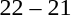<table style="text-align:center">
<tr>
<th width=200></th>
<th width=100></th>
<th width=200></th>
</tr>
<tr>
<td align=right><strong></strong></td>
<td>22 – 21</td>
<td align=left></td>
</tr>
</table>
